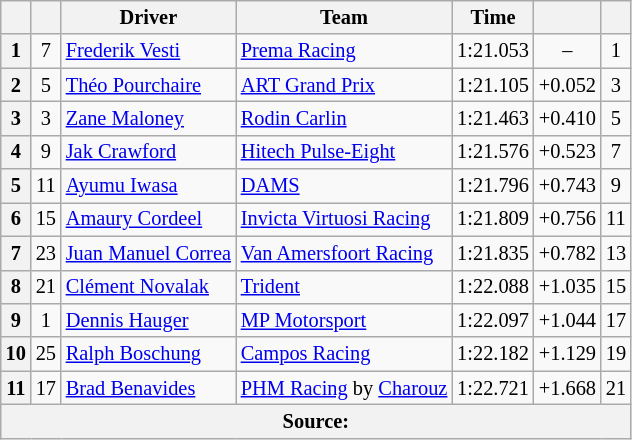<table class="wikitable" style="font-size:85%">
<tr>
<th scope="col"></th>
<th scope="col"></th>
<th scope="col">Driver</th>
<th scope="col">Team</th>
<th scope="col">Time</th>
<th scope="col"></th>
<th scope="col"></th>
</tr>
<tr>
<th scope="row">1</th>
<td align="center">7</td>
<td> <a href='#'>Frederik Vesti</a></td>
<td><a href='#'>Prema Racing</a></td>
<td>1:21.053</td>
<td align="center">–</td>
<td align="center">1</td>
</tr>
<tr>
<th scope="row">2</th>
<td align="center">5</td>
<td> <a href='#'>Théo Pourchaire</a></td>
<td><a href='#'>ART Grand Prix</a></td>
<td>1:21.105</td>
<td align="center">+0.052</td>
<td align="center">3</td>
</tr>
<tr>
<th scope="row">3</th>
<td align="center">3</td>
<td> <a href='#'>Zane Maloney</a></td>
<td><a href='#'>Rodin Carlin</a></td>
<td>1:21.463</td>
<td align="center">+0.410</td>
<td align="center">5</td>
</tr>
<tr>
<th scope="row">4</th>
<td align="center">9</td>
<td> <a href='#'>Jak Crawford</a></td>
<td><a href='#'>Hitech Pulse-Eight</a></td>
<td>1:21.576</td>
<td align="center">+0.523</td>
<td align="center">7</td>
</tr>
<tr>
<th scope="row">5</th>
<td align="center">11</td>
<td> <a href='#'>Ayumu Iwasa</a></td>
<td><a href='#'>DAMS</a></td>
<td>1:21.796</td>
<td align="center">+0.743</td>
<td align="center">9</td>
</tr>
<tr>
<th scope="row">6</th>
<td align="center">15</td>
<td> <a href='#'>Amaury Cordeel</a></td>
<td><a href='#'>Invicta Virtuosi Racing</a></td>
<td>1:21.809</td>
<td align="center">+0.756</td>
<td align="center">11</td>
</tr>
<tr>
<th scope="row">7</th>
<td align="center">23</td>
<td> <a href='#'>Juan Manuel Correa</a></td>
<td><a href='#'>Van Amersfoort Racing</a></td>
<td>1:21.835</td>
<td align="center">+0.782</td>
<td align="center">13</td>
</tr>
<tr>
<th scope="row">8</th>
<td align="center">21</td>
<td> <a href='#'>Clément Novalak</a></td>
<td><a href='#'>Trident</a></td>
<td>1:22.088</td>
<td align="center">+1.035</td>
<td align="center">15</td>
</tr>
<tr>
<th scope="row">9</th>
<td align="center">1</td>
<td> <a href='#'>Dennis Hauger</a></td>
<td><a href='#'>MP Motorsport</a></td>
<td>1:22.097</td>
<td align="center">+1.044</td>
<td align="center">17</td>
</tr>
<tr>
<th scope="row">10</th>
<td align="center">25</td>
<td> <a href='#'>Ralph Boschung</a></td>
<td><a href='#'>Campos Racing</a></td>
<td>1:22.182</td>
<td align="center">+1.129</td>
<td align="center">19</td>
</tr>
<tr>
<th scope="row">11</th>
<td align="center">17</td>
<td> <a href='#'>Brad Benavides</a></td>
<td><a href='#'>PHM Racing</a> by <a href='#'>Charouz</a></td>
<td>1:22.721</td>
<td align="center">+1.668</td>
<td align="center">21</td>
</tr>
<tr>
<th colspan="7">Source:</th>
</tr>
</table>
